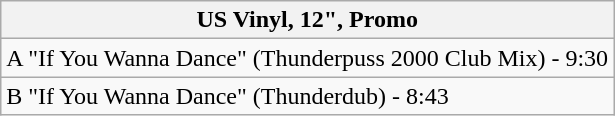<table class="wikitable">
<tr>
<th>US Vinyl, 12", Promo</th>
</tr>
<tr>
<td>A "If You Wanna Dance" (Thunderpuss 2000 Club Mix) - 9:30</td>
</tr>
<tr>
<td>B "If You Wanna Dance" (Thunderdub) - 8:43</td>
</tr>
</table>
